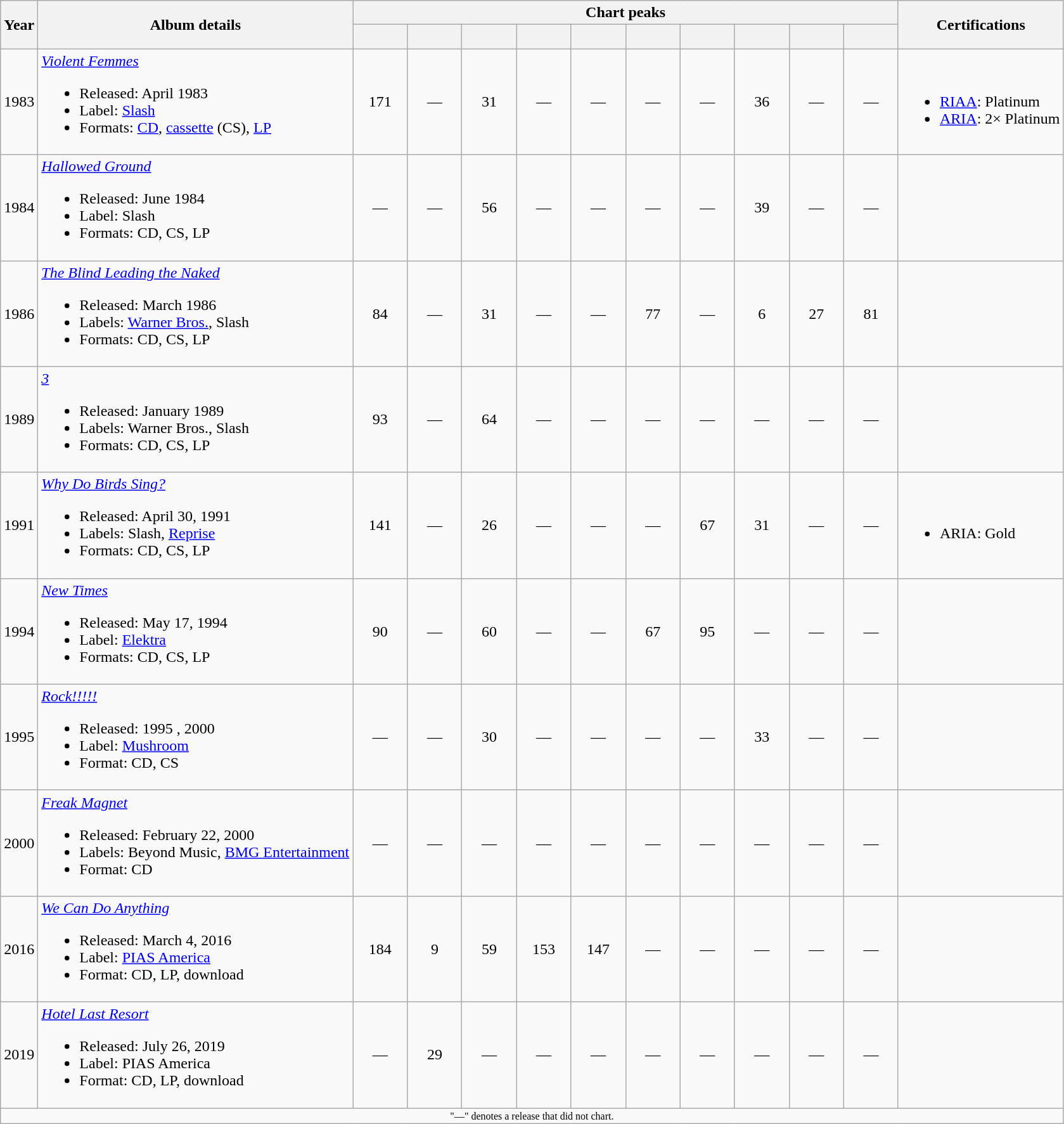<table class="wikitable">
<tr>
<th rowspan="2">Year</th>
<th rowspan="2">Album details</th>
<th colspan="10">Chart peaks</th>
<th rowspan="2">Certifications<br></th>
</tr>
<tr>
<th width="50"><br></th>
<th width="50"><br></th>
<th width="50"><br></th>
<th width="50"><br></th>
<th width="50"><br></th>
<th width="50"><br></th>
<th width="50"><br></th>
<th width="50"><br></th>
<th width="50"><br></th>
<th width="50"><br></th>
</tr>
<tr>
<td>1983</td>
<td><em><a href='#'>Violent Femmes</a></em><br><ul><li>Released: April 1983</li><li>Label: <a href='#'>Slash</a> </li><li>Formats: <a href='#'>CD</a>, <a href='#'>cassette</a> (CS), <a href='#'>LP</a></li></ul></td>
<td align="center">171</td>
<td align="center">—</td>
<td align="center">31</td>
<td align="center">—</td>
<td align="center">—</td>
<td align="center">—</td>
<td align="center">—</td>
<td align="center">36</td>
<td align="center">—</td>
<td align="center">—</td>
<td><br><ul><li><a href='#'>RIAA</a>: Platinum</li><li><a href='#'>ARIA</a>: 2× Platinum</li></ul></td>
</tr>
<tr>
<td>1984</td>
<td><em><a href='#'>Hallowed Ground</a></em><br><ul><li>Released: June 1984</li><li>Label: Slash </li><li>Formats: CD, CS, LP</li></ul></td>
<td align="center">—</td>
<td align="center">—</td>
<td align="center">56</td>
<td align="center">—</td>
<td align="center">—</td>
<td align="center">—</td>
<td align="center">—</td>
<td align="center">39</td>
<td align="center">—</td>
<td align="center">—</td>
<td></td>
</tr>
<tr>
<td>1986</td>
<td><em><a href='#'>The Blind Leading the Naked</a></em><br><ul><li>Released: March 1986</li><li>Labels: <a href='#'>Warner Bros.</a>, Slash </li><li>Formats: CD, CS, LP</li></ul></td>
<td align="center">84</td>
<td align="center">—</td>
<td align="center">31</td>
<td align="center">—</td>
<td align="center">—</td>
<td align="center">77</td>
<td align="center">—</td>
<td align="center">6</td>
<td align="center">27</td>
<td align="center">81</td>
<td></td>
</tr>
<tr>
<td>1989</td>
<td><em><a href='#'>3</a></em><br><ul><li>Released: January 1989</li><li>Labels: Warner Bros., Slash </li><li>Formats: CD, CS, LP</li></ul></td>
<td align="center">93</td>
<td align="center">—</td>
<td align="center">64</td>
<td align="center">—</td>
<td align="center">—</td>
<td align="center">—</td>
<td align="center">—</td>
<td align="center">—</td>
<td align="center">—</td>
<td align="center">—</td>
<td></td>
</tr>
<tr>
<td>1991</td>
<td><em><a href='#'>Why Do Birds Sing?</a></em><br><ul><li>Released: April 30, 1991</li><li>Labels: Slash, <a href='#'>Reprise</a> </li><li>Formats: CD, CS, LP</li></ul></td>
<td align="center">141</td>
<td align="center">—</td>
<td align="center">26</td>
<td align="center">—</td>
<td align="center">—</td>
<td align="center">—</td>
<td align="center">67</td>
<td align="center">31</td>
<td align="center">—</td>
<td align="center">—</td>
<td><br><ul><li>ARIA: Gold</li></ul></td>
</tr>
<tr>
<td>1994</td>
<td><em><a href='#'>New Times</a></em><br><ul><li>Released: May 17, 1994</li><li>Label: <a href='#'>Elektra</a> </li><li>Formats: CD, CS, LP</li></ul></td>
<td align="center">90</td>
<td align="center">—</td>
<td align="center">60</td>
<td align="center">—</td>
<td align="center">—</td>
<td align="center">67</td>
<td align="center">95</td>
<td align="center">—</td>
<td align="center">—</td>
<td align="center">—</td>
<td></td>
</tr>
<tr>
<td>1995</td>
<td><em><a href='#'>Rock!!!!!</a></em><br><ul><li>Released: 1995 , 2000 </li><li>Label: <a href='#'>Mushroom</a> </li><li>Format: CD, CS</li></ul></td>
<td align="center">—</td>
<td align="center">—</td>
<td align="center">30</td>
<td align="center">—</td>
<td align="center">—</td>
<td align="center">—</td>
<td align="center">—</td>
<td align="center">33</td>
<td align="center">—</td>
<td align="center">—</td>
<td></td>
</tr>
<tr>
<td>2000</td>
<td><em><a href='#'>Freak Magnet</a></em><br><ul><li>Released: February 22, 2000</li><li>Labels: Beyond Music, <a href='#'>BMG Entertainment</a> </li><li>Format: CD</li></ul></td>
<td align="center">—</td>
<td align="center">—</td>
<td align="center">—</td>
<td align="center">—</td>
<td align="center">—</td>
<td align="center">—</td>
<td align="center">—</td>
<td align="center">—</td>
<td align="center">—</td>
<td align="center">—</td>
<td></td>
</tr>
<tr>
<td>2016</td>
<td><em><a href='#'>We Can Do Anything</a></em><br><ul><li>Released: March 4, 2016</li><li>Label: <a href='#'>PIAS America</a> </li><li>Format: CD, LP, download</li></ul></td>
<td align="center">184</td>
<td align="center">9</td>
<td align="center">59</td>
<td align="center">153</td>
<td align="center">147</td>
<td align="center">—</td>
<td align="center">—</td>
<td align="center">—</td>
<td align="center">—</td>
<td align="center">—</td>
<td></td>
</tr>
<tr>
<td>2019</td>
<td><em><a href='#'>Hotel Last Resort</a></em><br><ul><li>Released: July 26, 2019</li><li>Label: PIAS America </li><li>Format: CD, LP, download</li></ul></td>
<td align="center">—</td>
<td align="center">29</td>
<td align="center">—</td>
<td align="center">—</td>
<td align="center">—</td>
<td align="center">—</td>
<td align="center">—</td>
<td align="center">—</td>
<td align="center">—</td>
<td align="center">—</td>
<td></td>
</tr>
<tr>
<td align="center" colspan="13" style="font-size: 8pt">"—" denotes a release that did not chart.</td>
</tr>
</table>
